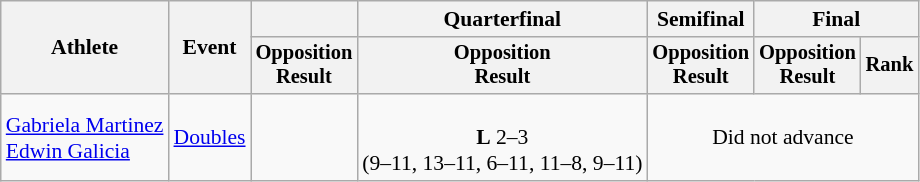<table class=wikitable style=font-size:90%;text-align:center>
<tr>
<th rowspan=2>Athlete</th>
<th rowspan=2>Event</th>
<th></th>
<th>Quarterfinal</th>
<th>Semifinal</th>
<th colspan=2>Final</th>
</tr>
<tr style=font-size:95%>
<th>Opposition<br>Result</th>
<th>Opposition<br>Result</th>
<th>Opposition<br>Result</th>
<th>Opposition<br>Result</th>
<th>Rank</th>
</tr>
<tr>
<td align=left><a href='#'>Gabriela Martinez</a><br><a href='#'>Edwin Galicia</a></td>
<td align=left><a href='#'>Doubles</a></td>
<td></td>
<td><br><strong>L</strong> 2–3<br>(9–11, 13–11, 6–11, 11–8, 9–11)</td>
<td colspan=3>Did not advance</td>
</tr>
</table>
